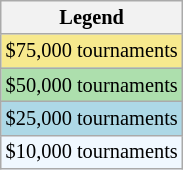<table class="wikitable" style="font-size:85%">
<tr>
<th>Legend</th>
</tr>
<tr style="background:#f7e98e;">
<td>$75,000 tournaments</td>
</tr>
<tr style="background:#addfad;">
<td>$50,000 tournaments</td>
</tr>
<tr style="background:lightblue;">
<td>$25,000 tournaments</td>
</tr>
<tr style="background:#f0f8ff;">
<td>$10,000 tournaments</td>
</tr>
</table>
